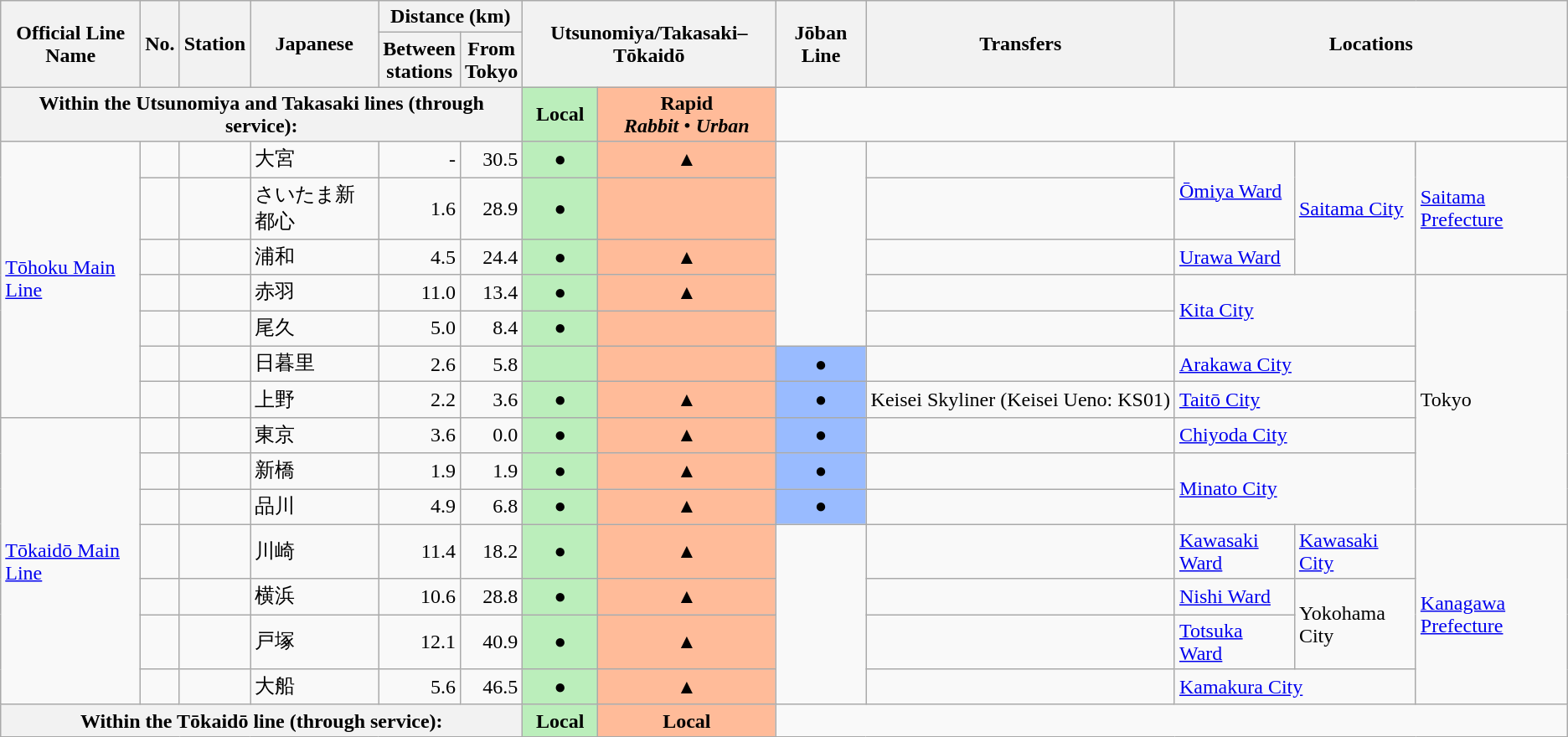<table class="wikitable">
<tr>
<th rowspan="2">Official Line Name</th>
<th rowspan="2">No.</th>
<th rowspan="2">Station</th>
<th rowspan="2">Japanese</th>
<th colspan="2">Distance (km)</th>
<th rowspan="2" colspan="2">Utsunomiya/Takasaki–Tōkaidō</th>
<th rowspan="2">Jōban Line</th>
<th rowspan="2">Transfers</th>
<th rowspan="2" colspan="3">Locations</th>
</tr>
<tr>
<th>Between<br>stations</th>
<th>From<br>Tokyo</th>
</tr>
<tr>
<th colspan="6">Within the Utsunomiya and Takasaki lines (through service):</th>
<td style="text-align:center; background-color:#beb"><strong>Local</strong></td>
<td style="text-align:center; background-color:#fb9"><strong>Rapid</strong><br><strong><em>Rabbit</em></strong> • <strong><em>Urban</em></strong></td>
<td colspan="5"> </td>
</tr>
<tr>
<td rowspan="8"><a href='#'>Tōhoku Main Line</a></td>
<td></td>
<td></td>
<td>大宮</td>
<td style="text-align:right;">-</td>
<td style="text-align:right;">30.5</td>
<td style="text-align:center; background-color:#beb">●</td>
<td style="text-align:center; background-color:#fb9">▲</td>
<td rowspan="5"> </td>
<td style="white-space:nowrap;"></td>
<td rowspan="2"><a href='#'>Ōmiya Ward</a></td>
<td rowspan="3"><a href='#'>Saitama City</a></td>
<td rowspan="3"><a href='#'>Saitama Prefecture</a></td>
</tr>
<tr>
<td></td>
<td></td>
<td>さいたま新都心</td>
<td style="text-align:right;">1.6</td>
<td style="text-align:right;">28.9</td>
<td style="text-align:center; background-color:#beb">●</td>
<td style="text-align:center; background-color:#fb9"></td>
<td></td>
</tr>
<tr>
<td></td>
<td></td>
<td>浦和</td>
<td style="text-align:right;">4.5</td>
<td style="text-align:right;">24.4</td>
<td style="text-align:center; background-color:#beb">●</td>
<td style="text-align:center; background-color:#fb9">▲</td>
<td></td>
<td><a href='#'>Urawa Ward</a></td>
</tr>
<tr>
<td></td>
<td></td>
<td>赤羽</td>
<td style="text-align:right;">11.0</td>
<td style="text-align:right;">13.4</td>
<td style="text-align:center; background-color:#beb">●</td>
<td style="text-align:center; background-color:#fb9">▲</td>
<td></td>
<td rowspan="2" colspan="2"><a href='#'>Kita City</a></td>
<td rowspan="8">Tokyo</td>
</tr>
<tr>
<td></td>
<td></td>
<td>尾久</td>
<td style="text-align:right;">5.0</td>
<td style="text-align:right;">8.4</td>
<td style="text-align:center; background-color:#beb">●</td>
<td style="text-align:center; background-color:#fb9"></td>
<td> </td>
</tr>
<tr>
<td></td>
<td></td>
<td>日暮里</td>
<td style="text-align:right;">2.6</td>
<td style="text-align:right;">5.8</td>
<td style="text-align:center; background-color:#beb"></td>
<td style="text-align:center; background-color:#fb9"></td>
<td style="text-align:center; background-color:#9bf">●</td>
<td></td>
<td colspan="2"><a href='#'>Arakawa City</a></td>
</tr>
<tr>
<td></td>
<td></td>
<td>上野</td>
<td style="text-align:right;">2.2</td>
<td style="text-align:right;">3.6</td>
<td style="text-align:center; background-color:#beb">●</td>
<td style="text-align:center; background-color:#fb9">▲</td>
<td style="text-align:center; background-color:#9bf">●</td>
<td style="white-space:nowrap;">Keisei Skyliner (Keisei Ueno:  KS01)</td>
<td colspan="2"><a href='#'>Taitō City</a></td>
</tr>
<tr>
<td rowspan="2"></td>
<td rowspan="2"></td>
<td rowspan="2">東京</td>
<td rowspan="2" style="text-align:right;">3.6</td>
<td rowspan="2" style="text-align:right;">0.0</td>
<td rowspan="2" style="text-align:center; background-color:#beb">●</td>
<td rowspan="2" style="text-align:center; background-color:#fb9">▲</td>
<td rowspan="2" style="text-align:center; background-color:#9bf">●</td>
<td rowspan="2"></td>
<td rowspan="2" colspan="2"><a href='#'>Chiyoda City</a></td>
</tr>
<tr>
<td rowspan="7"><a href='#'>Tōkaidō Main Line</a></td>
</tr>
<tr>
<td></td>
<td></td>
<td>新橋</td>
<td style="text-align:right;">1.9</td>
<td style="text-align:right;">1.9</td>
<td style="text-align:center; background-color:#beb">●</td>
<td style="text-align:center; background-color:#fb9">▲</td>
<td style="text-align:center; background-color:#9bf">●</td>
<td></td>
<td rowspan="2" colspan="2"><a href='#'>Minato City</a></td>
</tr>
<tr>
<td></td>
<td></td>
<td>品川</td>
<td style="text-align:right;">4.9</td>
<td style="text-align:right;">6.8</td>
<td style="text-align:center; background-color:#beb">●</td>
<td style="text-align:center; background-color:#fb9">▲</td>
<td style="text-align:center; background-color:#9bf">●</td>
<td></td>
</tr>
<tr>
<td></td>
<td></td>
<td>川崎</td>
<td style="text-align:right;">11.4</td>
<td style="text-align:right;">18.2</td>
<td style="text-align:center; background-color:#beb">●</td>
<td style="text-align:center; background-color:#fb9">▲</td>
<td rowspan="4"> </td>
<td></td>
<td><a href='#'>Kawasaki Ward</a></td>
<td><a href='#'>Kawasaki City</a></td>
<td rowspan="4"><a href='#'>Kanagawa Prefecture</a></td>
</tr>
<tr>
<td></td>
<td></td>
<td>横浜</td>
<td style="text-align:right;">10.6</td>
<td style="text-align:right;">28.8</td>
<td style="text-align:center; background-color:#beb">●</td>
<td style="text-align:center; background-color:#fb9">▲</td>
<td></td>
<td><a href='#'>Nishi Ward</a></td>
<td rowspan="2">Yokohama City</td>
</tr>
<tr>
<td></td>
<td></td>
<td>戸塚</td>
<td style="text-align:right;">12.1</td>
<td style="text-align:right;">40.9</td>
<td style="text-align:center; background-color:#beb">●</td>
<td style="text-align:center; background-color:#fb9">▲</td>
<td></td>
<td><a href='#'>Totsuka Ward</a></td>
</tr>
<tr>
<td></td>
<td></td>
<td>大船</td>
<td style="text-align:right;">5.6</td>
<td style="text-align:right;">46.5</td>
<td style="text-align:center; background-color:#beb">●</td>
<td style="text-align:center; background-color:#fb9">▲</td>
<td></td>
<td colspan="2"><a href='#'>Kamakura City</a></td>
</tr>
<tr>
<th colspan="6">Within the Tōkaidō line (through service):</th>
<td style="text-align:center; background-color:#beb"><strong>Local</strong></td>
<td style="text-align:center; background-color:#fb9"><strong>Local</strong></td>
<td colspan="5"> </td>
</tr>
</table>
